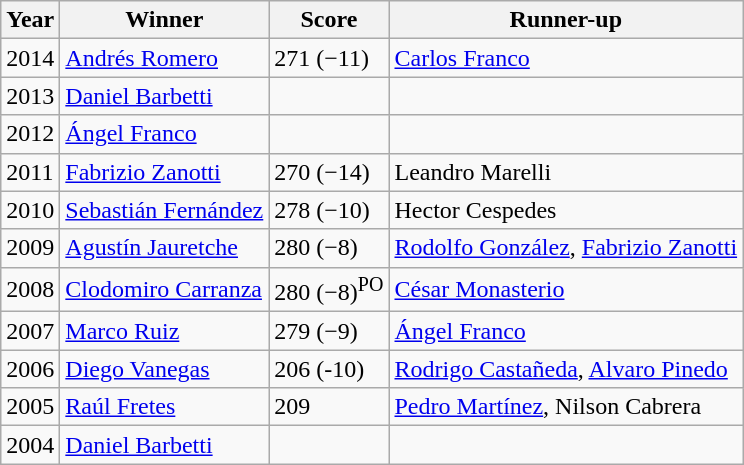<table class=wikitable>
<tr>
<th>Year</th>
<th>Winner</th>
<th>Score</th>
<th>Runner-up</th>
</tr>
<tr>
<td>2014</td>
<td> <a href='#'>Andrés Romero</a></td>
<td>271 (−11)</td>
<td><a href='#'>Carlos Franco</a></td>
</tr>
<tr>
<td>2013</td>
<td> <a href='#'>Daniel Barbetti</a></td>
<td></td>
<td></td>
</tr>
<tr>
<td>2012</td>
<td> <a href='#'>Ángel Franco</a></td>
<td></td>
<td></td>
</tr>
<tr>
<td>2011</td>
<td> <a href='#'>Fabrizio Zanotti</a></td>
<td>270 (−14)</td>
<td>Leandro Marelli</td>
</tr>
<tr>
<td>2010</td>
<td> <a href='#'>Sebastián Fernández</a></td>
<td>278 (−10)</td>
<td>Hector Cespedes</td>
</tr>
<tr>
<td>2009</td>
<td> <a href='#'>Agustín Jauretche</a></td>
<td>280 (−8)</td>
<td><a href='#'>Rodolfo González</a>, <a href='#'>Fabrizio Zanotti</a></td>
</tr>
<tr>
<td>2008</td>
<td> <a href='#'>Clodomiro Carranza</a></td>
<td>280 (−8)<sup>PO</sup></td>
<td><a href='#'>César Monasterio</a></td>
</tr>
<tr>
<td>2007</td>
<td> <a href='#'>Marco Ruiz</a></td>
<td>279 (−9)</td>
<td><a href='#'>Ángel Franco</a></td>
</tr>
<tr>
<td>2006</td>
<td> <a href='#'>Diego Vanegas</a></td>
<td>206 (-10)</td>
<td> <a href='#'>Rodrigo Castañeda</a>,  <a href='#'>Alvaro Pinedo</a></td>
</tr>
<tr>
<td>2005</td>
<td> <a href='#'>Raúl Fretes</a></td>
<td>209</td>
<td><a href='#'>Pedro Martínez</a>, Nilson Cabrera</td>
</tr>
<tr>
<td>2004</td>
<td> <a href='#'>Daniel Barbetti</a></td>
<td></td>
<td></td>
</tr>
</table>
